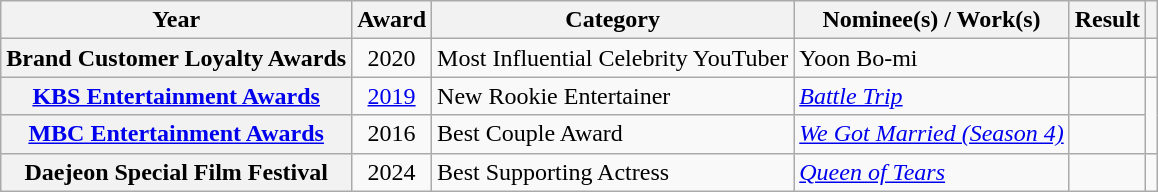<table class="wikitable plainrowheaders sortable">
<tr>
<th scope="col">Year</th>
<th>Award</th>
<th scope="col">Category</th>
<th>Nominee(s) / Work(s)</th>
<th scope="col">Result</th>
<th></th>
</tr>
<tr>
<th scope="row">Brand Customer Loyalty Awards</th>
<td style="text-align:center">2020</td>
<td>Most Influential Celebrity YouTuber</td>
<td>Yoon Bo-mi</td>
<td></td>
<td style="text-align:center"></td>
</tr>
<tr>
<th scope="row"><a href='#'>KBS Entertainment Awards</a></th>
<td style="text-align:center"><a href='#'>2019</a></td>
<td>New Rookie Entertainer</td>
<td><em><a href='#'>Battle Trip</a></em></td>
<td></td>
<td rowspan="2" style="text-align:center"></td>
</tr>
<tr>
<th scope="row"><a href='#'>MBC Entertainment Awards</a></th>
<td style="text-align:center">2016</td>
<td>Best Couple Award</td>
<td><em><a href='#'>We Got Married (Season 4)</a></em> </td>
<td></td>
</tr>
<tr>
<th scope="row">Daejeon Special Film Festival</th>
<td style="text-align:center">2024</td>
<td>Best Supporting Actress</td>
<td><em><a href='#'>Queen of Tears</a></em></td>
<td></td>
<td style="text-align:center"></td>
</tr>
</table>
